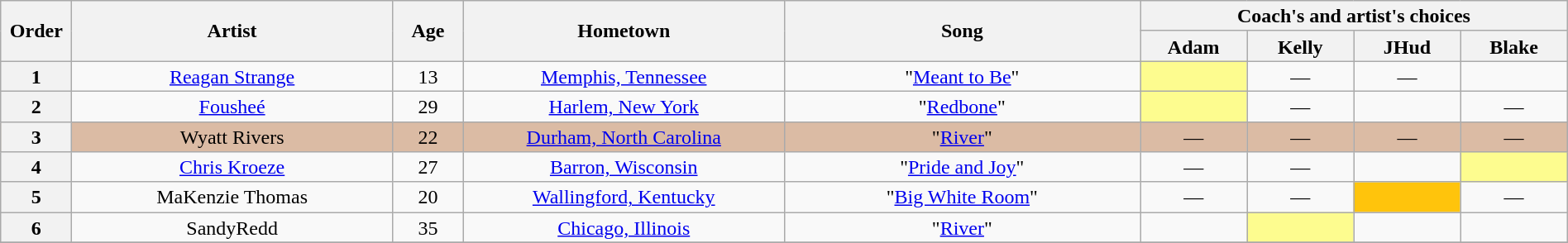<table class="wikitable" style="text-align:center; line-height:17px; width:100%;">
<tr>
<th scope="col" rowspan="2" style="width:04%;">Order</th>
<th scope="col" rowspan="2" style="width:18%;">Artist</th>
<th scope="col" rowspan="2" style="width:04%;">Age</th>
<th scope="col" rowspan="2" style="width:18%;">Hometown</th>
<th scope="col" rowspan="2" style="width:20%;">Song</th>
<th scope="col" colspan="4" style="width:24%;">Coach's and artist's choices</th>
</tr>
<tr>
<th style="width:06%;">Adam</th>
<th style="width:06%;">Kelly</th>
<th style="width:06%;">JHud</th>
<th style="width:06%;">Blake</th>
</tr>
<tr>
<th>1</th>
<td><a href='#'>Reagan Strange</a></td>
<td>13</td>
<td><a href='#'>Memphis, Tennessee</a></td>
<td>"<a href='#'>Meant to Be</a>"</td>
<td style="background:#fdfc8f;"><strong></strong></td>
<td>—</td>
<td>—</td>
<td><strong></strong></td>
</tr>
<tr>
<th>2</th>
<td><a href='#'>Fousheé</a></td>
<td>29</td>
<td><a href='#'>Harlem, New York</a></td>
<td>"<a href='#'>Redbone</a>"</td>
<td style="background:#fdfc8f;"><strong></strong></td>
<td>—</td>
<td><strong></strong></td>
<td>—</td>
</tr>
<tr style="background:#dbbba4;">
<th>3</th>
<td>Wyatt Rivers</td>
<td>22</td>
<td><a href='#'>Durham, North Carolina</a></td>
<td>"<a href='#'>River</a>"</td>
<td>—</td>
<td>—</td>
<td>—</td>
<td>—</td>
</tr>
<tr>
<th>4</th>
<td><a href='#'>Chris Kroeze</a></td>
<td>27</td>
<td><a href='#'>Barron, Wisconsin</a></td>
<td>"<a href='#'>Pride and Joy</a>"</td>
<td>—</td>
<td>—</td>
<td><strong></strong></td>
<td style="background:#fdfc8f;"><strong></strong></td>
</tr>
<tr>
<th>5</th>
<td>MaKenzie Thomas</td>
<td>20</td>
<td><a href='#'>Wallingford, Kentucky</a></td>
<td>"<a href='#'>Big White Room</a>"</td>
<td>—</td>
<td>—</td>
<td style="background:#FFC40C;"><strong></strong></td>
<td>—</td>
</tr>
<tr>
<th>6</th>
<td>SandyRedd</td>
<td>35</td>
<td><a href='#'>Chicago, Illinois</a></td>
<td>"<a href='#'>River</a>"</td>
<td><strong></strong></td>
<td style="background:#fdfc8f;"><strong></strong></td>
<td><strong></strong></td>
<td><strong></strong></td>
</tr>
<tr>
</tr>
</table>
